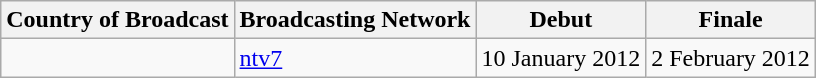<table class="wikitable">
<tr>
<th>Country of Broadcast</th>
<th>Broadcasting Network</th>
<th>Debut</th>
<th>Finale</th>
</tr>
<tr>
<td></td>
<td><a href='#'>ntv7</a></td>
<td>10 January 2012</td>
<td>2 February 2012</td>
</tr>
</table>
